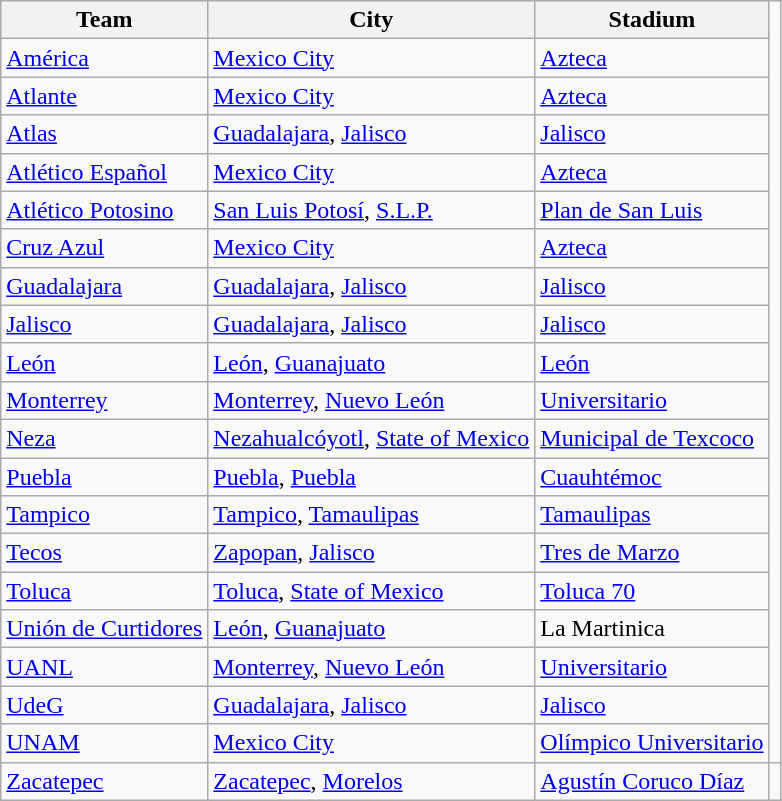<table class="wikitable" class="toccolours sortable">
<tr>
<th>Team</th>
<th>City</th>
<th>Stadium</th>
</tr>
<tr>
<td><a href='#'>América</a></td>
<td><a href='#'>Mexico City</a></td>
<td><a href='#'>Azteca</a></td>
</tr>
<tr>
<td><a href='#'>Atlante</a></td>
<td><a href='#'>Mexico City</a></td>
<td><a href='#'>Azteca</a></td>
</tr>
<tr>
<td><a href='#'>Atlas</a></td>
<td><a href='#'>Guadalajara</a>, <a href='#'>Jalisco</a></td>
<td><a href='#'>Jalisco</a></td>
</tr>
<tr>
<td><a href='#'>Atlético Español</a></td>
<td><a href='#'>Mexico City</a></td>
<td><a href='#'>Azteca</a></td>
</tr>
<tr>
<td><a href='#'>Atlético Potosino</a></td>
<td><a href='#'>San Luis Potosí</a>, <a href='#'>S.L.P.</a></td>
<td><a href='#'>Plan de San Luis</a></td>
</tr>
<tr>
<td><a href='#'>Cruz Azul</a></td>
<td><a href='#'>Mexico City</a></td>
<td><a href='#'>Azteca</a></td>
</tr>
<tr>
<td><a href='#'>Guadalajara</a></td>
<td><a href='#'>Guadalajara</a>, <a href='#'>Jalisco</a></td>
<td><a href='#'>Jalisco</a></td>
</tr>
<tr>
<td><a href='#'>Jalisco</a></td>
<td><a href='#'>Guadalajara</a>, <a href='#'>Jalisco</a></td>
<td><a href='#'>Jalisco</a></td>
</tr>
<tr>
<td><a href='#'>León</a></td>
<td><a href='#'>León</a>, <a href='#'>Guanajuato</a></td>
<td><a href='#'>León</a></td>
</tr>
<tr>
<td><a href='#'>Monterrey</a></td>
<td><a href='#'>Monterrey</a>, <a href='#'>Nuevo León</a></td>
<td><a href='#'>Universitario</a></td>
</tr>
<tr>
<td><a href='#'>Neza</a></td>
<td><a href='#'>Nezahualcóyotl</a>, <a href='#'>State of Mexico</a></td>
<td><a href='#'>Municipal de Texcoco</a></td>
</tr>
<tr>
<td><a href='#'>Puebla</a></td>
<td><a href='#'>Puebla</a>, <a href='#'>Puebla</a></td>
<td><a href='#'>Cuauhtémoc</a></td>
</tr>
<tr>
<td><a href='#'>Tampico</a></td>
<td><a href='#'>Tampico</a>, <a href='#'>Tamaulipas</a></td>
<td><a href='#'>Tamaulipas</a></td>
</tr>
<tr>
<td><a href='#'>Tecos</a></td>
<td><a href='#'>Zapopan</a>, <a href='#'>Jalisco</a></td>
<td><a href='#'>Tres de Marzo</a></td>
</tr>
<tr>
<td><a href='#'>Toluca</a></td>
<td><a href='#'>Toluca</a>, <a href='#'>State of Mexico</a></td>
<td><a href='#'>Toluca 70</a></td>
</tr>
<tr>
<td><a href='#'>Unión de Curtidores</a></td>
<td><a href='#'>León</a>, <a href='#'>Guanajuato</a></td>
<td>La Martinica</td>
</tr>
<tr>
<td><a href='#'>UANL</a></td>
<td><a href='#'>Monterrey</a>, <a href='#'>Nuevo León</a></td>
<td><a href='#'>Universitario</a></td>
</tr>
<tr>
<td><a href='#'>UdeG</a></td>
<td><a href='#'>Guadalajara</a>, <a href='#'>Jalisco</a></td>
<td><a href='#'>Jalisco</a></td>
</tr>
<tr>
<td><a href='#'>UNAM</a></td>
<td><a href='#'>Mexico City</a></td>
<td><a href='#'>Olímpico Universitario</a></td>
</tr>
<tr>
<td><a href='#'>Zacatepec</a></td>
<td><a href='#'>Zacatepec</a>, <a href='#'>Morelos</a></td>
<td><a href='#'>Agustín Coruco Díaz</a></td>
<td></td>
</tr>
</table>
